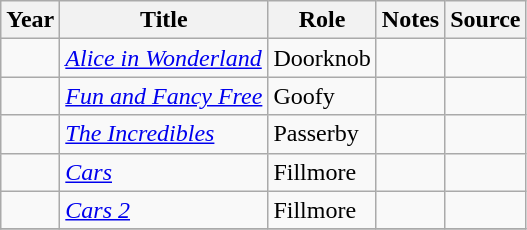<table class="wikitable sortable plainrowheaders">
<tr>
<th>Year</th>
<th>Title</th>
<th>Role</th>
<th class="unsortable">Notes</th>
<th class="unsortable">Source</th>
</tr>
<tr>
<td></td>
<td><em><a href='#'>Alice in Wonderland</a></em></td>
<td>Doorknob</td>
<td></td>
<td></td>
</tr>
<tr>
<td></td>
<td><em><a href='#'>Fun and Fancy Free</a></em></td>
<td>Goofy</td>
<td></td>
<td></td>
</tr>
<tr>
<td></td>
<td><em><a href='#'>The Incredibles</a></em></td>
<td>Passerby</td>
<td></td>
<td></td>
</tr>
<tr>
<td></td>
<td><em><a href='#'>Cars</a></em></td>
<td>Fillmore</td>
<td></td>
<td></td>
</tr>
<tr>
<td></td>
<td><em><a href='#'>Cars 2</a></em></td>
<td>Fillmore</td>
<td></td>
<td></td>
</tr>
<tr>
</tr>
</table>
